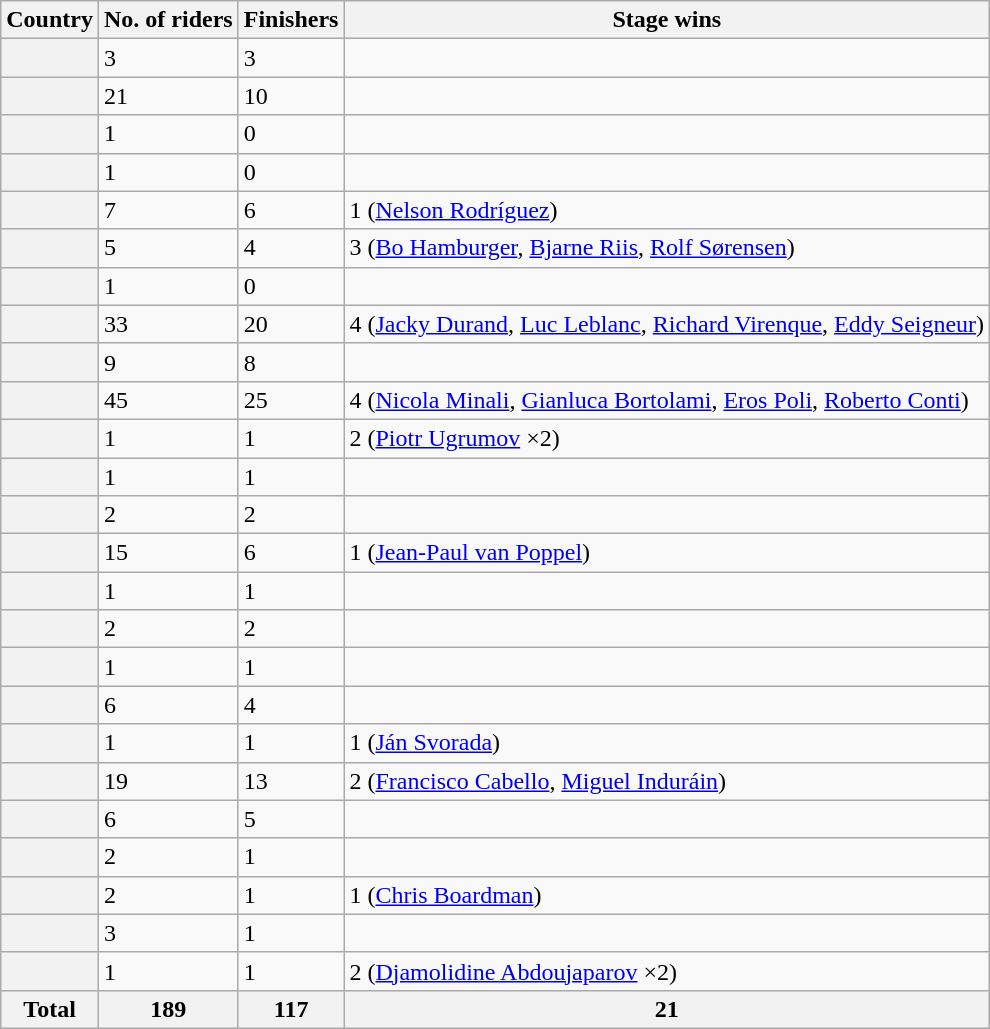<table class="wikitable plainrowheaders sortable">
<tr>
<th scope="col">Country</th>
<th scope="col">No. of riders</th>
<th scope="col">Finishers</th>
<th scope="col">Stage wins</th>
</tr>
<tr>
<th scope="row"></th>
<td>3</td>
<td>3</td>
<td></td>
</tr>
<tr>
<th scope="row"></th>
<td>21</td>
<td>10</td>
<td></td>
</tr>
<tr>
<th scope="row"></th>
<td>1</td>
<td>0</td>
<td></td>
</tr>
<tr>
<th scope="row"></th>
<td>1</td>
<td>0</td>
<td></td>
</tr>
<tr>
<th scope="row"></th>
<td>7</td>
<td>6</td>
<td>1 (<a href='#'>Nelson Rodríguez</a>)</td>
</tr>
<tr>
<th scope="row"></th>
<td>5</td>
<td>4</td>
<td>3 (<a href='#'>Bo Hamburger</a>, <a href='#'>Bjarne Riis</a>, <a href='#'>Rolf Sørensen</a>)</td>
</tr>
<tr>
<th scope="row"></th>
<td>1</td>
<td>0</td>
<td></td>
</tr>
<tr>
<th scope="row"></th>
<td>33</td>
<td>20</td>
<td>4 (<a href='#'>Jacky Durand</a>, <a href='#'>Luc Leblanc</a>, <a href='#'>Richard Virenque</a>, <a href='#'>Eddy Seigneur</a>)</td>
</tr>
<tr>
<th scope="row"></th>
<td>9</td>
<td>8</td>
<td></td>
</tr>
<tr>
<th scope="row"></th>
<td>45</td>
<td>25</td>
<td>4 (<a href='#'>Nicola Minali</a>, <a href='#'>Gianluca Bortolami</a>, <a href='#'>Eros Poli</a>, <a href='#'>Roberto Conti</a>)</td>
</tr>
<tr>
<th scope="row"></th>
<td>1</td>
<td>1</td>
<td>2 (<a href='#'>Piotr Ugrumov</a> ×2)</td>
</tr>
<tr>
<th scope="row"></th>
<td>1</td>
<td>1</td>
<td></td>
</tr>
<tr>
<th scope="row"></th>
<td>2</td>
<td>2</td>
<td></td>
</tr>
<tr>
<th scope="row"></th>
<td>15</td>
<td>6</td>
<td>1 (<a href='#'>Jean-Paul van Poppel</a>)</td>
</tr>
<tr>
<th scope="row"></th>
<td>1</td>
<td>1</td>
<td></td>
</tr>
<tr>
<th scope="row"></th>
<td>2</td>
<td>2</td>
<td></td>
</tr>
<tr>
<th scope="row"></th>
<td>1</td>
<td>1</td>
<td></td>
</tr>
<tr>
<th scope="row"></th>
<td>6</td>
<td>4</td>
<td></td>
</tr>
<tr>
<th scope="row"></th>
<td>1</td>
<td>1</td>
<td>1 (<a href='#'>Ján Svorada</a>)</td>
</tr>
<tr>
<th scope="row"></th>
<td>19</td>
<td>13</td>
<td>2 (<a href='#'>Francisco Cabello</a>, <a href='#'>Miguel Induráin</a>)</td>
</tr>
<tr>
<th scope="row"></th>
<td>6</td>
<td>5</td>
<td></td>
</tr>
<tr>
<th scope="row"></th>
<td>2</td>
<td>1</td>
<td></td>
</tr>
<tr>
<th scope="row"></th>
<td>2</td>
<td>1</td>
<td>1 (<a href='#'>Chris Boardman</a>)</td>
</tr>
<tr>
<th scope="row"></th>
<td>3</td>
<td>1</td>
<td></td>
</tr>
<tr>
<th scope="row"></th>
<td>1</td>
<td>1</td>
<td>2 (<a href='#'>Djamolidine Abdoujaparov</a> ×2)</td>
</tr>
<tr>
<th>Total</th>
<th>189</th>
<th>117</th>
<th>21</th>
</tr>
</table>
